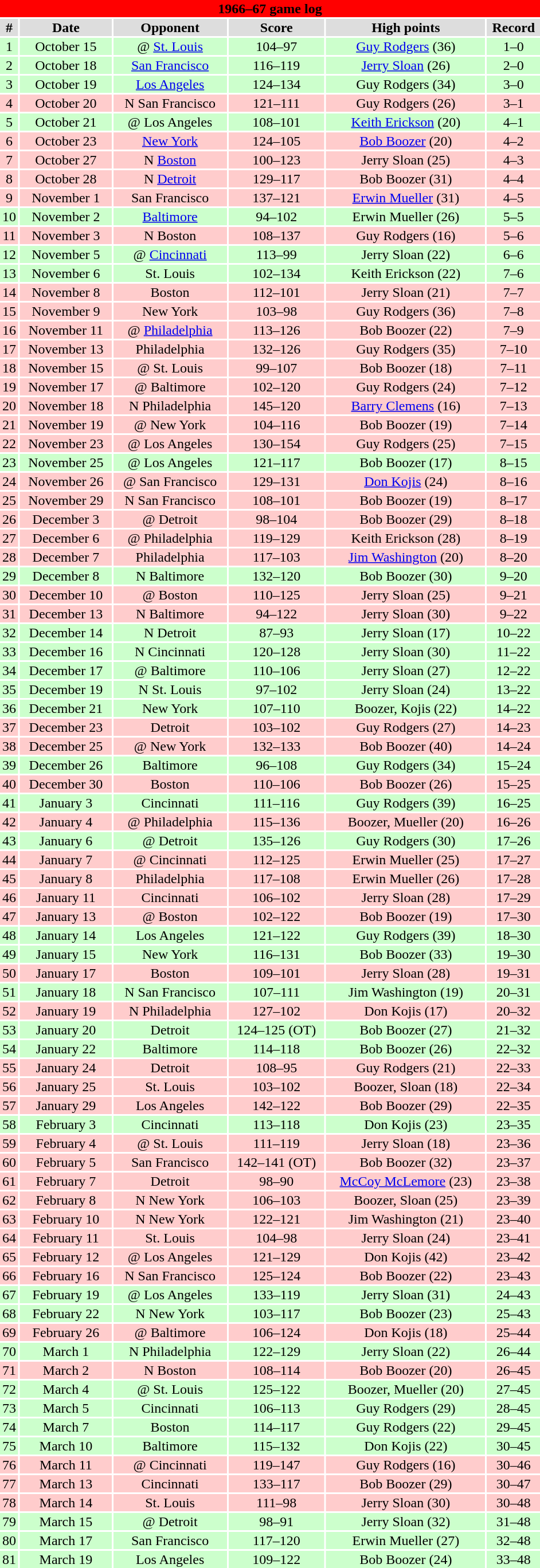<table class="toccolours collapsible" width=50% style="clear:both; margin:1.5em auto; text-align:center">
<tr>
<th colspan=11 style="background:#FF0000; color:#000000;">1966–67 game log</th>
</tr>
<tr align="center" bgcolor="#dddddd">
<td><strong>#</strong></td>
<td><strong>Date</strong></td>
<td><strong>Opponent</strong></td>
<td><strong>Score</strong></td>
<td><strong>High points</strong></td>
<td><strong>Record</strong></td>
</tr>
<tr align="center" bgcolor="#ccffcc">
<td>1</td>
<td>October 15</td>
<td>@ <a href='#'>St. Louis</a></td>
<td>104–97</td>
<td><a href='#'>Guy Rodgers</a> (36)</td>
<td>1–0</td>
</tr>
<tr align="center" bgcolor="#ccffcc">
<td>2</td>
<td>October 18</td>
<td><a href='#'>San Francisco</a></td>
<td>116–119</td>
<td><a href='#'>Jerry Sloan</a> (26)</td>
<td>2–0</td>
</tr>
<tr align="center" bgcolor="#ccffcc">
<td>3</td>
<td>October 19</td>
<td><a href='#'>Los Angeles</a></td>
<td>124–134</td>
<td>Guy Rodgers (34)</td>
<td>3–0</td>
</tr>
<tr align="center" bgcolor="#ffcccc">
<td>4</td>
<td>October 20</td>
<td>N San Francisco</td>
<td>121–111</td>
<td>Guy Rodgers (26)</td>
<td>3–1</td>
</tr>
<tr align="center" bgcolor="#ccffcc">
<td>5</td>
<td>October 21</td>
<td>@ Los Angeles</td>
<td>108–101</td>
<td><a href='#'>Keith Erickson</a> (20)</td>
<td>4–1</td>
</tr>
<tr align="center" bgcolor="#ffcccc">
<td>6</td>
<td>October 23</td>
<td><a href='#'>New York</a></td>
<td>124–105</td>
<td><a href='#'>Bob Boozer</a> (20)</td>
<td>4–2</td>
</tr>
<tr align="center" bgcolor="#ffcccc">
<td>7</td>
<td>October 27</td>
<td>N <a href='#'>Boston</a></td>
<td>100–123</td>
<td>Jerry Sloan (25)</td>
<td>4–3</td>
</tr>
<tr align="center" bgcolor="#ffcccc">
<td>8</td>
<td>October 28</td>
<td>N <a href='#'>Detroit</a></td>
<td>129–117</td>
<td>Bob Boozer (31)</td>
<td>4–4</td>
</tr>
<tr align="center" bgcolor="#ffcccc">
<td>9</td>
<td>November 1</td>
<td>San Francisco</td>
<td>137–121</td>
<td><a href='#'>Erwin Mueller</a> (31)</td>
<td>4–5</td>
</tr>
<tr align="center" bgcolor="#ccffcc">
<td>10</td>
<td>November 2</td>
<td><a href='#'>Baltimore</a></td>
<td>94–102</td>
<td>Erwin Mueller (26)</td>
<td>5–5</td>
</tr>
<tr align="center" bgcolor="#ffcccc">
<td>11</td>
<td>November 3</td>
<td>N Boston</td>
<td>108–137</td>
<td>Guy Rodgers (16)</td>
<td>5–6</td>
</tr>
<tr align="center" bgcolor="#ccffcc">
<td>12</td>
<td>November 5</td>
<td>@ <a href='#'>Cincinnati</a></td>
<td>113–99</td>
<td>Jerry Sloan (22)</td>
<td>6–6</td>
</tr>
<tr align="center" bgcolor="#ccffcc">
<td>13</td>
<td>November 6</td>
<td>St. Louis</td>
<td>102–134</td>
<td>Keith Erickson (22)</td>
<td>7–6</td>
</tr>
<tr align="center" bgcolor="#ffcccc">
<td>14</td>
<td>November 8</td>
<td>Boston</td>
<td>112–101</td>
<td>Jerry Sloan (21)</td>
<td>7–7</td>
</tr>
<tr align="center" bgcolor="#ffcccc">
<td>15</td>
<td>November 9</td>
<td>New York</td>
<td>103–98</td>
<td>Guy Rodgers (36)</td>
<td>7–8</td>
</tr>
<tr align="center" bgcolor="#ffcccc">
<td>16</td>
<td>November 11</td>
<td>@ <a href='#'>Philadelphia</a></td>
<td>113–126</td>
<td>Bob Boozer (22)</td>
<td>7–9</td>
</tr>
<tr align="center" bgcolor="#ffcccc">
<td>17</td>
<td>November 13</td>
<td>Philadelphia</td>
<td>132–126</td>
<td>Guy Rodgers (35)</td>
<td>7–10</td>
</tr>
<tr align="center" bgcolor="#ffcccc">
<td>18</td>
<td>November 15</td>
<td>@ St. Louis</td>
<td>99–107</td>
<td>Bob Boozer (18)</td>
<td>7–11</td>
</tr>
<tr align="center" bgcolor="#ffcccc">
<td>19</td>
<td>November 17</td>
<td>@ Baltimore</td>
<td>102–120</td>
<td>Guy Rodgers (24)</td>
<td>7–12</td>
</tr>
<tr align="center" bgcolor="#ffcccc">
<td>20</td>
<td>November 18</td>
<td>N Philadelphia</td>
<td>145–120</td>
<td><a href='#'>Barry Clemens</a> (16)</td>
<td>7–13</td>
</tr>
<tr align="center" bgcolor="#ffcccc">
<td>21</td>
<td>November 19</td>
<td>@ New York</td>
<td>104–116</td>
<td>Bob Boozer (19)</td>
<td>7–14</td>
</tr>
<tr align="center" bgcolor="#ffcccc">
<td>22</td>
<td>November 23</td>
<td>@ Los Angeles</td>
<td>130–154</td>
<td>Guy Rodgers (25)</td>
<td>7–15</td>
</tr>
<tr align="center" bgcolor="#ccffcc">
<td>23</td>
<td>November 25</td>
<td>@ Los Angeles</td>
<td>121–117</td>
<td>Bob Boozer (17)</td>
<td>8–15</td>
</tr>
<tr align="center" bgcolor="#ffcccc">
<td>24</td>
<td>November 26</td>
<td>@ San Francisco</td>
<td>129–131</td>
<td><a href='#'>Don Kojis</a> (24)</td>
<td>8–16</td>
</tr>
<tr align="center" bgcolor="#ffcccc">
<td>25</td>
<td>November 29</td>
<td>N San Francisco</td>
<td>108–101</td>
<td>Bob Boozer (19)</td>
<td>8–17</td>
</tr>
<tr align="center" bgcolor="#ffcccc">
<td>26</td>
<td>December 3</td>
<td>@ Detroit</td>
<td>98–104</td>
<td>Bob Boozer (29)</td>
<td>8–18</td>
</tr>
<tr align="center" bgcolor="#ffcccc">
<td>27</td>
<td>December 6</td>
<td>@ Philadelphia</td>
<td>119–129</td>
<td>Keith Erickson (28)</td>
<td>8–19</td>
</tr>
<tr align="center" bgcolor="#ffcccc">
<td>28</td>
<td>December 7</td>
<td>Philadelphia</td>
<td>117–103</td>
<td><a href='#'>Jim Washington</a> (20)</td>
<td>8–20</td>
</tr>
<tr align="center" bgcolor="#ccffcc">
<td>29</td>
<td>December 8</td>
<td>N Baltimore</td>
<td>132–120</td>
<td>Bob Boozer (30)</td>
<td>9–20</td>
</tr>
<tr align="center" bgcolor="#ffcccc">
<td>30</td>
<td>December 10</td>
<td>@ Boston</td>
<td>110–125</td>
<td>Jerry Sloan (25)</td>
<td>9–21</td>
</tr>
<tr align="center" bgcolor="#ffcccc">
<td>31</td>
<td>December 13</td>
<td>N Baltimore</td>
<td>94–122</td>
<td>Jerry Sloan (30)</td>
<td>9–22</td>
</tr>
<tr align="center" bgcolor="#ccffcc">
<td>32</td>
<td>December 14</td>
<td>N Detroit</td>
<td>87–93</td>
<td>Jerry Sloan (17)</td>
<td>10–22</td>
</tr>
<tr align="center" bgcolor="#ccffcc">
<td>33</td>
<td>December 16</td>
<td>N Cincinnati</td>
<td>120–128</td>
<td>Jerry Sloan (30)</td>
<td>11–22</td>
</tr>
<tr align="center" bgcolor="#ccffcc">
<td>34</td>
<td>December 17</td>
<td>@ Baltimore</td>
<td>110–106</td>
<td>Jerry Sloan (27)</td>
<td>12–22</td>
</tr>
<tr align="center" bgcolor="#ccffcc">
<td>35</td>
<td>December 19</td>
<td>N St. Louis</td>
<td>97–102</td>
<td>Jerry Sloan (24)</td>
<td>13–22</td>
</tr>
<tr align="center" bgcolor="#ccffcc">
<td>36</td>
<td>December 21</td>
<td>New York</td>
<td>107–110</td>
<td>Boozer, Kojis (22)</td>
<td>14–22</td>
</tr>
<tr align="center" bgcolor="#ffcccc">
<td>37</td>
<td>December 23</td>
<td>Detroit</td>
<td>103–102</td>
<td>Guy Rodgers (27)</td>
<td>14–23</td>
</tr>
<tr align="center" bgcolor="#ffcccc">
<td>38</td>
<td>December 25</td>
<td>@ New York</td>
<td>132–133</td>
<td>Bob Boozer (40)</td>
<td>14–24</td>
</tr>
<tr align="center" bgcolor="#ccffcc">
<td>39</td>
<td>December 26</td>
<td>Baltimore</td>
<td>96–108</td>
<td>Guy Rodgers (34)</td>
<td>15–24</td>
</tr>
<tr align="center" bgcolor="#ffcccc">
<td>40</td>
<td>December 30</td>
<td>Boston</td>
<td>110–106</td>
<td>Bob Boozer (26)</td>
<td>15–25</td>
</tr>
<tr align="center" bgcolor="#ccffcc">
<td>41</td>
<td>January 3</td>
<td>Cincinnati</td>
<td>111–116</td>
<td>Guy Rodgers (39)</td>
<td>16–25</td>
</tr>
<tr align="center" bgcolor="#ffcccc">
<td>42</td>
<td>January 4</td>
<td>@ Philadelphia</td>
<td>115–136</td>
<td>Boozer, Mueller (20)</td>
<td>16–26</td>
</tr>
<tr align="center" bgcolor="#ccffcc">
<td>43</td>
<td>January 6</td>
<td>@ Detroit</td>
<td>135–126</td>
<td>Guy Rodgers (30)</td>
<td>17–26</td>
</tr>
<tr align="center" bgcolor="#ffcccc">
<td>44</td>
<td>January 7</td>
<td>@ Cincinnati</td>
<td>112–125</td>
<td>Erwin Mueller (25)</td>
<td>17–27</td>
</tr>
<tr align="center" bgcolor="#ffcccc">
<td>45</td>
<td>January 8</td>
<td>Philadelphia</td>
<td>117–108</td>
<td>Erwin Mueller (26)</td>
<td>17–28</td>
</tr>
<tr align="center" bgcolor="#ffcccc">
<td>46</td>
<td>January 11</td>
<td>Cincinnati</td>
<td>106–102</td>
<td>Jerry Sloan (28)</td>
<td>17–29</td>
</tr>
<tr align="center" bgcolor="#ffcccc">
<td>47</td>
<td>January 13</td>
<td>@ Boston</td>
<td>102–122</td>
<td>Bob Boozer (19)</td>
<td>17–30</td>
</tr>
<tr align="center" bgcolor="#ccffcc">
<td>48</td>
<td>January 14</td>
<td>Los Angeles</td>
<td>121–122</td>
<td>Guy Rodgers (39)</td>
<td>18–30</td>
</tr>
<tr align="center" bgcolor="#ccffcc">
<td>49</td>
<td>January 15</td>
<td>New York</td>
<td>116–131</td>
<td>Bob Boozer (33)</td>
<td>19–30</td>
</tr>
<tr align="center" bgcolor="#ffcccc">
<td>50</td>
<td>January 17</td>
<td>Boston</td>
<td>109–101</td>
<td>Jerry Sloan (28)</td>
<td>19–31</td>
</tr>
<tr align="center" bgcolor="#ccffcc">
<td>51</td>
<td>January 18</td>
<td>N San Francisco</td>
<td>107–111</td>
<td>Jim Washington (19)</td>
<td>20–31</td>
</tr>
<tr align="center" bgcolor="#ffcccc">
<td>52</td>
<td>January 19</td>
<td>N Philadelphia</td>
<td>127–102</td>
<td>Don Kojis (17)</td>
<td>20–32</td>
</tr>
<tr align="center" bgcolor="#ccffcc">
<td>53</td>
<td>January 20</td>
<td>Detroit</td>
<td>124–125 (OT)</td>
<td>Bob Boozer (27)</td>
<td>21–32</td>
</tr>
<tr align="center" bgcolor="#ccffcc">
<td>54</td>
<td>January 22</td>
<td>Baltimore</td>
<td>114–118</td>
<td>Bob Boozer (26)</td>
<td>22–32</td>
</tr>
<tr align="center" bgcolor="#ffcccc">
<td>55</td>
<td>January 24</td>
<td>Detroit</td>
<td>108–95</td>
<td>Guy Rodgers (21)</td>
<td>22–33</td>
</tr>
<tr align="center" bgcolor="#ffcccc">
<td>56</td>
<td>January 25</td>
<td>St. Louis</td>
<td>103–102</td>
<td>Boozer, Sloan (18)</td>
<td>22–34</td>
</tr>
<tr align="center" bgcolor="#ffcccc">
<td>57</td>
<td>January 29</td>
<td>Los Angeles</td>
<td>142–122</td>
<td>Bob Boozer (29)</td>
<td>22–35</td>
</tr>
<tr align="center" bgcolor="#ccffcc">
<td>58</td>
<td>February 3</td>
<td>Cincinnati</td>
<td>113–118</td>
<td>Don Kojis (23)</td>
<td>23–35</td>
</tr>
<tr align="center" bgcolor="#ffcccc">
<td>59</td>
<td>February 4</td>
<td>@ St. Louis</td>
<td>111–119</td>
<td>Jerry Sloan (18)</td>
<td>23–36</td>
</tr>
<tr align="center" bgcolor="#ffcccc">
<td>60</td>
<td>February 5</td>
<td>San Francisco</td>
<td>142–141 (OT)</td>
<td>Bob Boozer (32)</td>
<td>23–37</td>
</tr>
<tr align="center" bgcolor="#ffcccc">
<td>61</td>
<td>February 7</td>
<td>Detroit</td>
<td>98–90</td>
<td><a href='#'>McCoy McLemore</a> (23)</td>
<td>23–38</td>
</tr>
<tr align="center" bgcolor="#ffcccc">
<td>62</td>
<td>February 8</td>
<td>N New York</td>
<td>106–103</td>
<td>Boozer, Sloan (25)</td>
<td>23–39</td>
</tr>
<tr align="center" bgcolor="#ffcccc">
<td>63</td>
<td>February 10</td>
<td>N New York</td>
<td>122–121</td>
<td>Jim Washington (21)</td>
<td>23–40</td>
</tr>
<tr align="center" bgcolor="#ffcccc">
<td>64</td>
<td>February 11</td>
<td>St. Louis</td>
<td>104–98</td>
<td>Jerry Sloan (24)</td>
<td>23–41</td>
</tr>
<tr align="center" bgcolor="#ffcccc">
<td>65</td>
<td>February 12</td>
<td>@ Los Angeles</td>
<td>121–129</td>
<td>Don Kojis (42)</td>
<td>23–42</td>
</tr>
<tr align="center" bgcolor="#ffcccc">
<td>66</td>
<td>February 16</td>
<td>N San Francisco</td>
<td>125–124</td>
<td>Bob Boozer (22)</td>
<td>23–43</td>
</tr>
<tr align="center" bgcolor="#ccffcc">
<td>67</td>
<td>February 19</td>
<td>@ Los Angeles</td>
<td>133–119</td>
<td>Jerry Sloan (31)</td>
<td>24–43</td>
</tr>
<tr align="center" bgcolor="#ccffcc">
<td>68</td>
<td>February 22</td>
<td>N New York</td>
<td>103–117</td>
<td>Bob Boozer (23)</td>
<td>25–43</td>
</tr>
<tr align="center" bgcolor="#ffcccc">
<td>69</td>
<td>February 26</td>
<td>@ Baltimore</td>
<td>106–124</td>
<td>Don Kojis (18)</td>
<td>25–44</td>
</tr>
<tr align="center" bgcolor="#ccffcc">
<td>70</td>
<td>March 1</td>
<td>N Philadelphia</td>
<td>122–129</td>
<td>Jerry Sloan (22)</td>
<td>26–44</td>
</tr>
<tr align="center" bgcolor="#ffcccc">
<td>71</td>
<td>March 2</td>
<td>N Boston</td>
<td>108–114</td>
<td>Bob Boozer (20)</td>
<td>26–45</td>
</tr>
<tr align="center" bgcolor="#ccffcc">
<td>72</td>
<td>March 4</td>
<td>@ St. Louis</td>
<td>125–122</td>
<td>Boozer, Mueller (20)</td>
<td>27–45</td>
</tr>
<tr align="center" bgcolor="#ccffcc">
<td>73</td>
<td>March 5</td>
<td>Cincinnati</td>
<td>106–113</td>
<td>Guy Rodgers (29)</td>
<td>28–45</td>
</tr>
<tr align="center" bgcolor="#ccffcc">
<td>74</td>
<td>March 7</td>
<td>Boston</td>
<td>114–117</td>
<td>Guy Rodgers (22)</td>
<td>29–45</td>
</tr>
<tr align="center" bgcolor="#ccffcc">
<td>75</td>
<td>March 10</td>
<td>Baltimore</td>
<td>115–132</td>
<td>Don Kojis (22)</td>
<td>30–45</td>
</tr>
<tr align="center" bgcolor="#ffcccc">
<td>76</td>
<td>March 11</td>
<td>@ Cincinnati</td>
<td>119–147</td>
<td>Guy Rodgers (16)</td>
<td>30–46</td>
</tr>
<tr align="center" bgcolor="#ffcccc">
<td>77</td>
<td>March 13</td>
<td>Cincinnati</td>
<td>133–117</td>
<td>Bob Boozer (29)</td>
<td>30–47</td>
</tr>
<tr align="center" bgcolor="#ffcccc">
<td>78</td>
<td>March 14</td>
<td>St. Louis</td>
<td>111–98</td>
<td>Jerry Sloan (30)</td>
<td>30–48</td>
</tr>
<tr align="center" bgcolor="#ccffcc">
<td>79</td>
<td>March 15</td>
<td>@ Detroit</td>
<td>98–91</td>
<td>Jerry Sloan (32)</td>
<td>31–48</td>
</tr>
<tr align="center" bgcolor="#ccffcc">
<td>80</td>
<td>March 17</td>
<td>San Francisco</td>
<td>117–120</td>
<td>Erwin Mueller (27)</td>
<td>32–48</td>
</tr>
<tr align="center" bgcolor="#ccffcc">
<td>81</td>
<td>March 19</td>
<td>Los Angeles</td>
<td>109–122</td>
<td>Bob Boozer (24)</td>
<td>33–48</td>
</tr>
</table>
